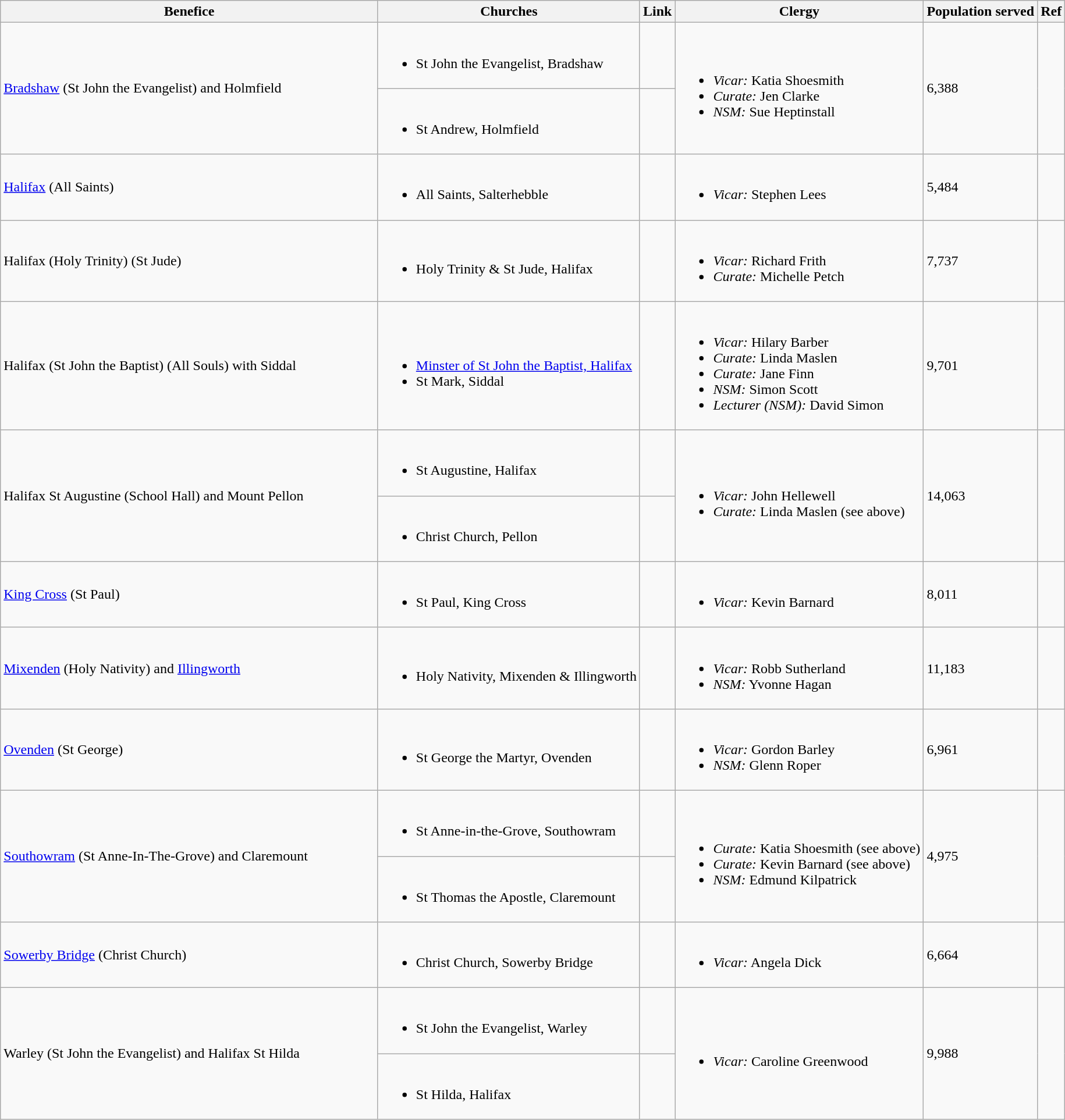<table class="wikitable">
<tr>
<th style="width:425px;">Benefice</th>
<th>Churches</th>
<th>Link</th>
<th>Clergy</th>
<th>Population served</th>
<th>Ref</th>
</tr>
<tr>
<td rowspan="2"><a href='#'>Bradshaw</a> (St John the Evangelist) and Holmfield</td>
<td><br><ul><li>St John the Evangelist, Bradshaw</li></ul></td>
<td></td>
<td rowspan="2"><br><ul><li><em>Vicar:</em> Katia Shoesmith</li><li><em>Curate:</em> Jen Clarke</li><li><em>NSM:</em> Sue Heptinstall</li></ul></td>
<td rowspan="2">6,388</td>
<td rowspan="2"></td>
</tr>
<tr>
<td><br><ul><li>St Andrew, Holmfield</li></ul></td>
<td></td>
</tr>
<tr>
<td><a href='#'>Halifax</a> (All Saints)</td>
<td><br><ul><li>All Saints, Salterhebble</li></ul></td>
<td></td>
<td><br><ul><li><em>Vicar:</em> Stephen Lees</li></ul></td>
<td>5,484</td>
<td></td>
</tr>
<tr>
<td>Halifax (Holy Trinity) (St Jude)</td>
<td><br><ul><li>Holy Trinity & St Jude, Halifax</li></ul></td>
<td></td>
<td><br><ul><li><em>Vicar:</em> Richard Frith</li><li><em>Curate:</em> Michelle Petch</li></ul></td>
<td>7,737</td>
<td></td>
</tr>
<tr>
<td>Halifax (St John the Baptist) (All Souls) with Siddal</td>
<td><br><ul><li><a href='#'>Minster of St John the Baptist, Halifax</a></li><li>St Mark, Siddal</li></ul></td>
<td></td>
<td><br><ul><li><em>Vicar:</em> Hilary Barber</li><li><em>Curate:</em> Linda Maslen</li><li><em>Curate:</em> Jane Finn</li><li><em>NSM:</em> Simon Scott</li><li><em>Lecturer (NSM):</em> David Simon</li></ul></td>
<td>9,701</td>
<td></td>
</tr>
<tr>
<td rowspan="2">Halifax St Augustine (School Hall) and Mount Pellon</td>
<td><br><ul><li>St Augustine, Halifax</li></ul></td>
<td></td>
<td rowspan="2"><br><ul><li><em>Vicar:</em> John Hellewell</li><li><em>Curate:</em> Linda Maslen (see above)</li></ul></td>
<td rowspan="2">14,063</td>
<td rowspan="2"></td>
</tr>
<tr>
<td><br><ul><li>Christ Church, Pellon</li></ul></td>
<td></td>
</tr>
<tr>
<td><a href='#'>King Cross</a> (St Paul)</td>
<td><br><ul><li>St Paul, King Cross</li></ul></td>
<td></td>
<td><br><ul><li><em>Vicar:</em> Kevin Barnard</li></ul></td>
<td>8,011</td>
<td></td>
</tr>
<tr>
<td><a href='#'>Mixenden</a> (Holy Nativity) and <a href='#'>Illingworth</a></td>
<td><br><ul><li>Holy Nativity, Mixenden & Illingworth</li></ul></td>
<td></td>
<td><br><ul><li><em>Vicar:</em> Robb Sutherland</li><li><em>NSM:</em> Yvonne Hagan</li></ul></td>
<td>11,183</td>
<td></td>
</tr>
<tr>
<td><a href='#'>Ovenden</a> (St George)</td>
<td><br><ul><li>St George the Martyr, Ovenden</li></ul></td>
<td></td>
<td><br><ul><li><em>Vicar:</em> Gordon Barley</li><li><em>NSM:</em> Glenn Roper</li></ul></td>
<td>6,961</td>
<td></td>
</tr>
<tr>
<td rowspan="2"><a href='#'>Southowram</a> (St Anne-In-The-Grove) and Claremount</td>
<td><br><ul><li>St Anne-in-the-Grove, Southowram</li></ul></td>
<td></td>
<td rowspan="2"><br><ul><li><em>Curate:</em> Katia Shoesmith (see above)</li><li><em>Curate:</em> Kevin Barnard (see above)</li><li><em>NSM:</em> Edmund Kilpatrick</li></ul></td>
<td rowspan="2">4,975</td>
<td rowspan="2"></td>
</tr>
<tr>
<td><br><ul><li>St Thomas the Apostle, Claremount</li></ul></td>
<td></td>
</tr>
<tr>
<td><a href='#'>Sowerby Bridge</a> (Christ Church)</td>
<td><br><ul><li>Christ Church, Sowerby Bridge</li></ul></td>
<td></td>
<td><br><ul><li><em>Vicar:</em> Angela Dick</li></ul></td>
<td>6,664</td>
<td></td>
</tr>
<tr>
<td rowspan="2">Warley (St John the Evangelist) and Halifax St Hilda</td>
<td><br><ul><li>St John the Evangelist, Warley</li></ul></td>
<td></td>
<td rowspan="2"><br><ul><li><em>Vicar:</em> Caroline Greenwood</li></ul></td>
<td rowspan="2">9,988</td>
<td rowspan="2"></td>
</tr>
<tr>
<td><br><ul><li>St Hilda, Halifax</li></ul></td>
<td></td>
</tr>
</table>
